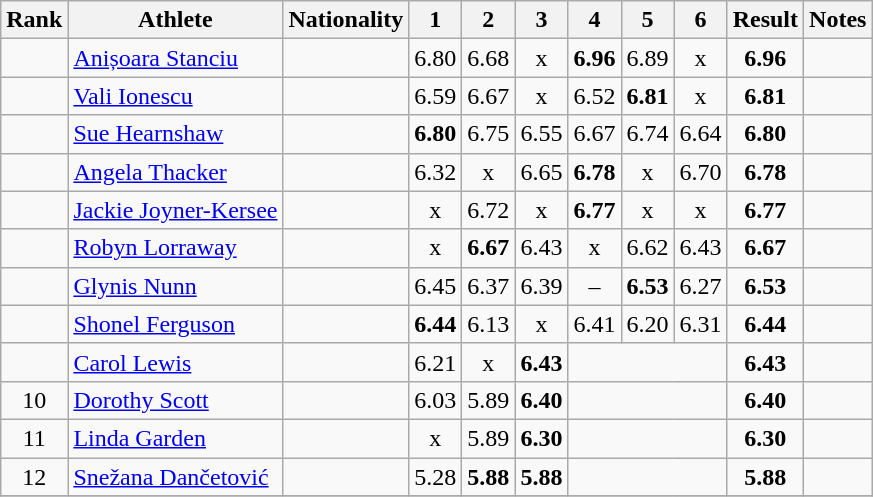<table class="wikitable sortable" style="text-align:center">
<tr>
<th>Rank</th>
<th>Athlete</th>
<th>Nationality</th>
<th>1</th>
<th>2</th>
<th>3</th>
<th>4</th>
<th>5</th>
<th>6</th>
<th>Result</th>
<th>Notes</th>
</tr>
<tr>
<td></td>
<td align=left><a href='#'>Anișoara Stanciu</a></td>
<td align="left"></td>
<td>6.80</td>
<td>6.68</td>
<td>x</td>
<td><strong>6.96</strong></td>
<td>6.89</td>
<td>x</td>
<td><strong>6.96</strong></td>
<td></td>
</tr>
<tr>
<td></td>
<td align=left><a href='#'>Vali Ionescu</a></td>
<td align="left"></td>
<td>6.59</td>
<td>6.67</td>
<td>x</td>
<td>6.52</td>
<td><strong>6.81</strong></td>
<td>x</td>
<td><strong>6.81</strong></td>
<td></td>
</tr>
<tr>
<td></td>
<td align=left><a href='#'>Sue Hearnshaw</a></td>
<td align="left"></td>
<td><strong>6.80</strong></td>
<td>6.75</td>
<td>6.55</td>
<td>6.67</td>
<td>6.74</td>
<td>6.64</td>
<td><strong>6.80</strong></td>
<td></td>
</tr>
<tr>
<td></td>
<td align=left><a href='#'>Angela Thacker</a></td>
<td align="left"></td>
<td>6.32</td>
<td>x</td>
<td>6.65</td>
<td><strong>6.78</strong></td>
<td>x</td>
<td>6.70</td>
<td><strong>6.78</strong></td>
<td></td>
</tr>
<tr>
<td></td>
<td align=left><a href='#'>Jackie Joyner-Kersee</a></td>
<td align="left"></td>
<td>x</td>
<td>6.72</td>
<td>x</td>
<td><strong>6.77</strong></td>
<td>x</td>
<td>x</td>
<td><strong>6.77</strong></td>
<td></td>
</tr>
<tr>
<td></td>
<td align=left><a href='#'>Robyn Lorraway</a></td>
<td align="left"></td>
<td>x</td>
<td><strong>6.67</strong></td>
<td>6.43</td>
<td>x</td>
<td>6.62</td>
<td>6.43</td>
<td><strong>6.67</strong></td>
<td></td>
</tr>
<tr>
<td></td>
<td align=left><a href='#'>Glynis Nunn</a></td>
<td align="left"></td>
<td>6.45</td>
<td>6.37</td>
<td>6.39</td>
<td>–</td>
<td><strong>6.53</strong></td>
<td>6.27</td>
<td><strong>6.53</strong></td>
<td></td>
</tr>
<tr>
<td></td>
<td align=left><a href='#'>Shonel Ferguson</a></td>
<td align="left"></td>
<td><strong>6.44</strong></td>
<td>6.13</td>
<td>x</td>
<td>6.41</td>
<td>6.20</td>
<td>6.31</td>
<td><strong>6.44</strong></td>
<td></td>
</tr>
<tr>
<td></td>
<td align=left><a href='#'>Carol Lewis</a></td>
<td align="left"></td>
<td>6.21</td>
<td>x</td>
<td><strong>6.43</strong></td>
<td colspan=3></td>
<td><strong>6.43</strong></td>
<td></td>
</tr>
<tr>
<td>10</td>
<td align=left><a href='#'>Dorothy Scott</a></td>
<td align="left"></td>
<td>6.03</td>
<td>5.89</td>
<td><strong>6.40</strong></td>
<td colspan=3></td>
<td><strong>6.40</strong></td>
<td></td>
</tr>
<tr>
<td>11</td>
<td align=left><a href='#'>Linda Garden</a></td>
<td align="left"></td>
<td>x</td>
<td>5.89</td>
<td><strong>6.30</strong></td>
<td colspan=3></td>
<td><strong>6.30</strong></td>
<td></td>
</tr>
<tr>
<td>12</td>
<td align=left><a href='#'>Snežana Dančetović</a></td>
<td align="left"></td>
<td>5.28</td>
<td><strong>5.88</strong></td>
<td><strong>5.88</strong></td>
<td colspan=3></td>
<td><strong>5.88</strong></td>
<td></td>
</tr>
<tr>
</tr>
</table>
